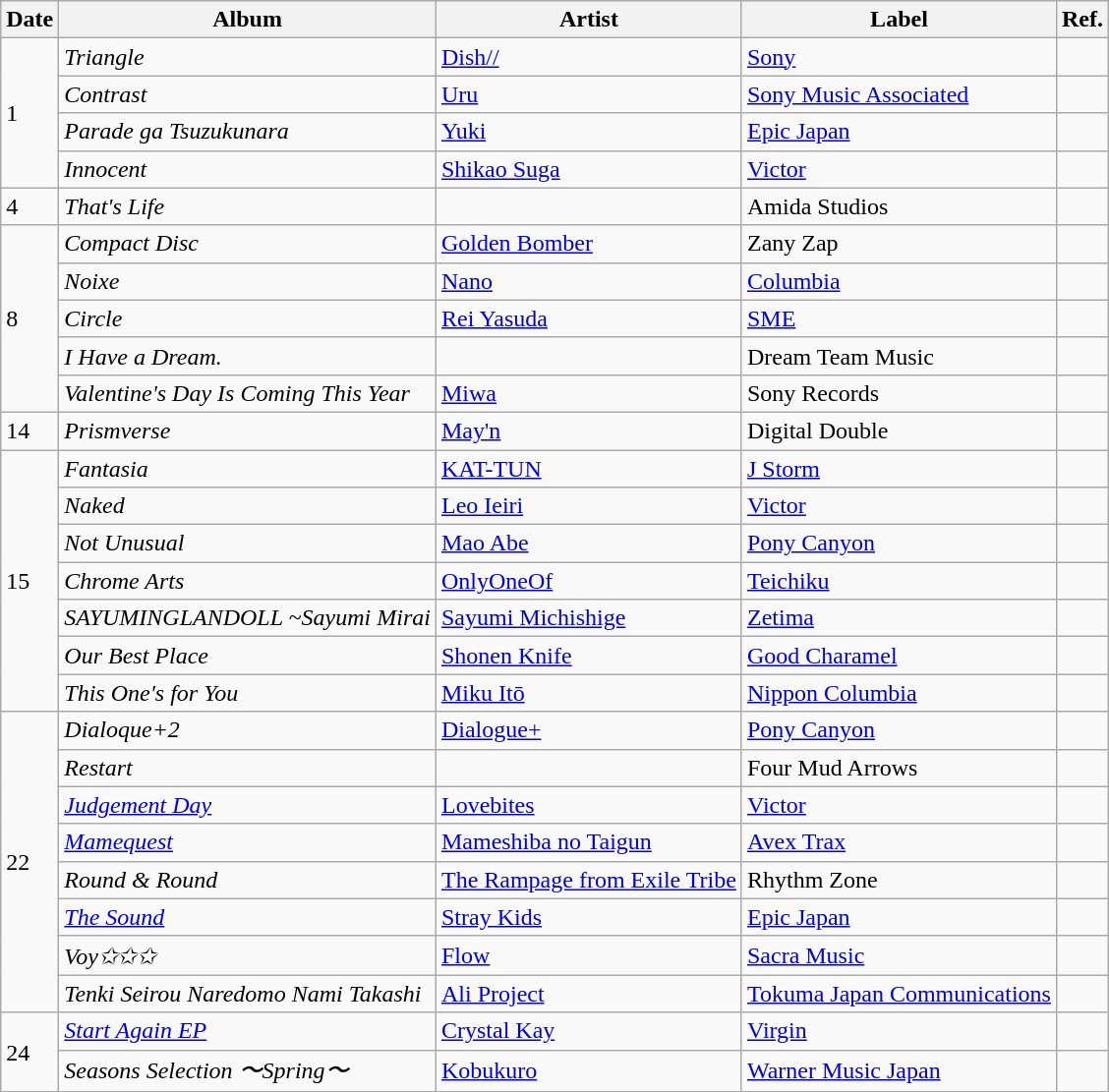<table class="wikitable">
<tr>
<th>Date</th>
<th>Album</th>
<th>Artist</th>
<th>Label</th>
<th>Ref.</th>
</tr>
<tr>
<td rowspan="4">1</td>
<td><em>Triangle</em></td>
<td><a href='#'>Dish//</a></td>
<td><a href='#'>Sony</a></td>
<td></td>
</tr>
<tr>
<td><em>Contrast</em></td>
<td><a href='#'>Uru</a></td>
<td><a href='#'>Sony Music Associated</a></td>
<td></td>
</tr>
<tr>
<td><em>Parade ga Tsuzukunara</em></td>
<td><a href='#'>Yuki</a></td>
<td><a href='#'>Epic Japan</a></td>
<td></td>
</tr>
<tr>
<td><em>Innocent</em></td>
<td><a href='#'>Shikao Suga</a></td>
<td><a href='#'>Victor</a></td>
<td></td>
</tr>
<tr>
<td>4</td>
<td><em>That's Life</em></td>
<td></td>
<td>Amida Studios</td>
<td></td>
</tr>
<tr>
<td rowspan="5">8</td>
<td><em>Compact Disc</em></td>
<td><a href='#'>Golden Bomber</a></td>
<td>Zany Zap</td>
<td></td>
</tr>
<tr>
<td><em>Noixe</em></td>
<td><a href='#'>Nano</a></td>
<td><a href='#'>Columbia</a></td>
<td></td>
</tr>
<tr>
<td><em>Circle</em></td>
<td><a href='#'>Rei Yasuda</a></td>
<td><a href='#'>SME</a></td>
<td></td>
</tr>
<tr>
<td><em>I Have a Dream.</em></td>
<td></td>
<td>Dream Team Music</td>
<td></td>
</tr>
<tr>
<td><em>Valentine's Day Is Coming This Year</em></td>
<td><a href='#'>Miwa</a></td>
<td>Sony Records</td>
<td></td>
</tr>
<tr>
<td>14</td>
<td><em>Prismverse</em></td>
<td><a href='#'>May'n</a></td>
<td>Digital Double</td>
<td></td>
</tr>
<tr>
<td rowspan="7">15</td>
<td><em>Fantasia</em></td>
<td><a href='#'>KAT-TUN</a></td>
<td><a href='#'>J Storm</a></td>
<td></td>
</tr>
<tr>
<td><em>Naked</em></td>
<td><a href='#'>Leo Ieiri</a></td>
<td><a href='#'>Victor</a></td>
<td></td>
</tr>
<tr>
<td><em>Not Unusual</em></td>
<td><a href='#'>Mao Abe</a></td>
<td><a href='#'>Pony Canyon</a></td>
<td></td>
</tr>
<tr>
<td><em>Chrome Arts</em></td>
<td><a href='#'>OnlyOneOf</a></td>
<td><a href='#'>Teichiku</a></td>
<td></td>
</tr>
<tr>
<td><em>SAYUMINGLANDOLL ~Sayumi Mirai</em></td>
<td><a href='#'>Sayumi Michishige</a></td>
<td><a href='#'>Zetima</a></td>
<td></td>
</tr>
<tr>
<td><em>Our Best Place</em></td>
<td><a href='#'>Shonen Knife</a></td>
<td><a href='#'>Good Charamel</a></td>
<td></td>
</tr>
<tr>
<td><em>This One's for You</em></td>
<td><a href='#'>Miku Itō</a></td>
<td><a href='#'>Nippon Columbia</a></td>
<td></td>
</tr>
<tr>
<td rowspan="8">22</td>
<td><em>Dialoque+2</em></td>
<td><a href='#'>Dialogue+</a></td>
<td><a href='#'>Pony Canyon</a></td>
<td></td>
</tr>
<tr>
<td><em>Restart</em></td>
<td></td>
<td>Four Mud Arrows</td>
<td></td>
</tr>
<tr>
<td><a href='#'><em>Judgement Day</em></a></td>
<td><a href='#'>Lovebites</a></td>
<td><a href='#'>Victor</a></td>
<td></td>
</tr>
<tr>
<td><em><a href='#'>Mamequest</a></em></td>
<td><a href='#'>Mameshiba no Taigun</a></td>
<td><a href='#'>Avex Trax</a></td>
<td></td>
</tr>
<tr>
<td><em>Round & Round</em></td>
<td><a href='#'>The Rampage from Exile Tribe</a></td>
<td>Rhythm Zone</td>
<td></td>
</tr>
<tr>
<td><a href='#'><em>The Sound</em></a></td>
<td><a href='#'>Stray Kids</a></td>
<td><a href='#'>Epic Japan</a></td>
<td></td>
</tr>
<tr>
<td><em>Voy✩✩✩</em></td>
<td><a href='#'>Flow</a></td>
<td><a href='#'>Sacra Music</a></td>
<td></td>
</tr>
<tr>
<td><em>Tenki Seirou Naredomo Nami Takashi</em></td>
<td><a href='#'>Ali Project</a></td>
<td><a href='#'>Tokuma Japan Communications</a></td>
<td></td>
</tr>
<tr>
<td rowspan="2">24</td>
<td><em><a href='#'>Start Again EP</a></em></td>
<td><a href='#'>Crystal Kay</a></td>
<td><a href='#'>Virgin</a></td>
<td></td>
</tr>
<tr>
<td><em>Seasons Selection 〜Spring〜</em></td>
<td><a href='#'>Kobukuro</a></td>
<td><a href='#'>Warner Music Japan</a></td>
<td></td>
</tr>
</table>
